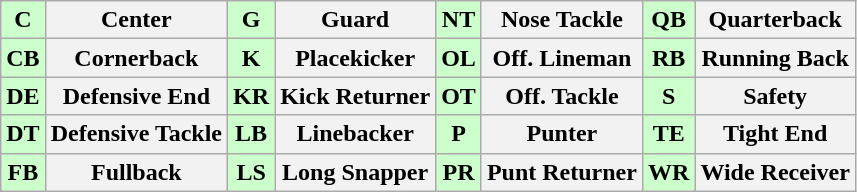<table class="wikitable align center:;">
<tr>
<th style="background:#cfc;">C</th>
<th>Center</th>
<th style="background:#cfc;">G</th>
<th>Guard</th>
<th style="background:#cfc;">NT</th>
<th>Nose Tackle</th>
<th style="background:#cfc;">QB</th>
<th>Quarterback</th>
</tr>
<tr>
<th style="background:#cfc;">CB</th>
<th>Cornerback</th>
<th style="background:#cfc;">K</th>
<th>Placekicker</th>
<th style="background:#cfc;">OL</th>
<th>Off. Lineman</th>
<th style="background:#cfc;">RB</th>
<th>Running Back</th>
</tr>
<tr>
<th style="background:#cfc;">DE</th>
<th>Defensive End</th>
<th style="background:#cfc;">KR</th>
<th>Kick Returner</th>
<th style="background:#cfc;">OT</th>
<th>Off. Tackle</th>
<th style="background:#cfc;">S</th>
<th>Safety</th>
</tr>
<tr>
<th style="background:#cfc;">DT</th>
<th>Defensive Tackle</th>
<th style="background:#cfc;">LB</th>
<th>Linebacker</th>
<th style="background:#cfc;">P</th>
<th>Punter</th>
<th style="background:#cfc;">TE</th>
<th>Tight End</th>
</tr>
<tr>
<th style="background:#cfc;">FB</th>
<th>Fullback</th>
<th style="background:#cfc;">LS</th>
<th>Long Snapper</th>
<th style="background:#cfc;">PR</th>
<th>Punt Returner</th>
<th style="background:#cfc;">WR</th>
<th>Wide Receiver</th>
</tr>
</table>
